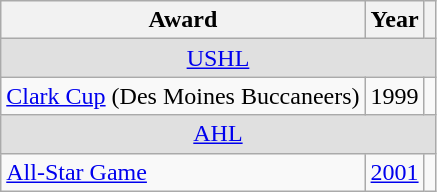<table class="wikitable">
<tr>
<th>Award</th>
<th>Year</th>
<th></th>
</tr>
<tr ALIGN="center" bgcolor="#e0e0e0">
<td colspan="3"><a href='#'>USHL</a></td>
</tr>
<tr>
<td><a href='#'>Clark Cup</a> (Des Moines Buccaneers)</td>
<td>1999</td>
<td></td>
</tr>
<tr ALIGN="center" bgcolor="#e0e0e0">
<td colspan="3"><a href='#'>AHL</a></td>
</tr>
<tr>
<td><a href='#'>All-Star Game</a></td>
<td><a href='#'>2001</a></td>
<td></td>
</tr>
</table>
